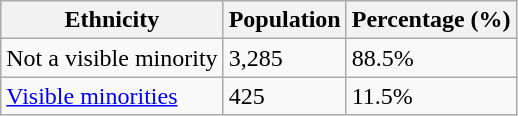<table class="wikitable">
<tr>
<th>Ethnicity</th>
<th>Population</th>
<th>Percentage (%)</th>
</tr>
<tr>
<td>Not a visible minority</td>
<td>3,285</td>
<td>88.5%</td>
</tr>
<tr>
<td><a href='#'>Visible minorities</a></td>
<td>425</td>
<td>11.5%</td>
</tr>
</table>
